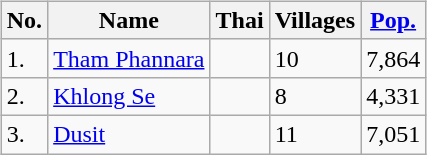<table>
<tr valign=top>
<td><br><table class="wikitable sortable">
<tr>
<th>No.</th>
<th>Name</th>
<th>Thai</th>
<th>Villages</th>
<th><a href='#'>Pop.</a></th>
</tr>
<tr>
<td>1.</td>
<td><a href='#'>Tham Phannara</a></td>
<td></td>
<td>10</td>
<td>7,864</td>
</tr>
<tr>
<td>2.</td>
<td><a href='#'>Khlong Se</a></td>
<td></td>
<td>8</td>
<td>4,331</td>
</tr>
<tr>
<td>3.</td>
<td><a href='#'>Dusit</a></td>
<td></td>
<td>11</td>
<td>7,051</td>
</tr>
</table>
</td>
<td> </td>
</tr>
</table>
